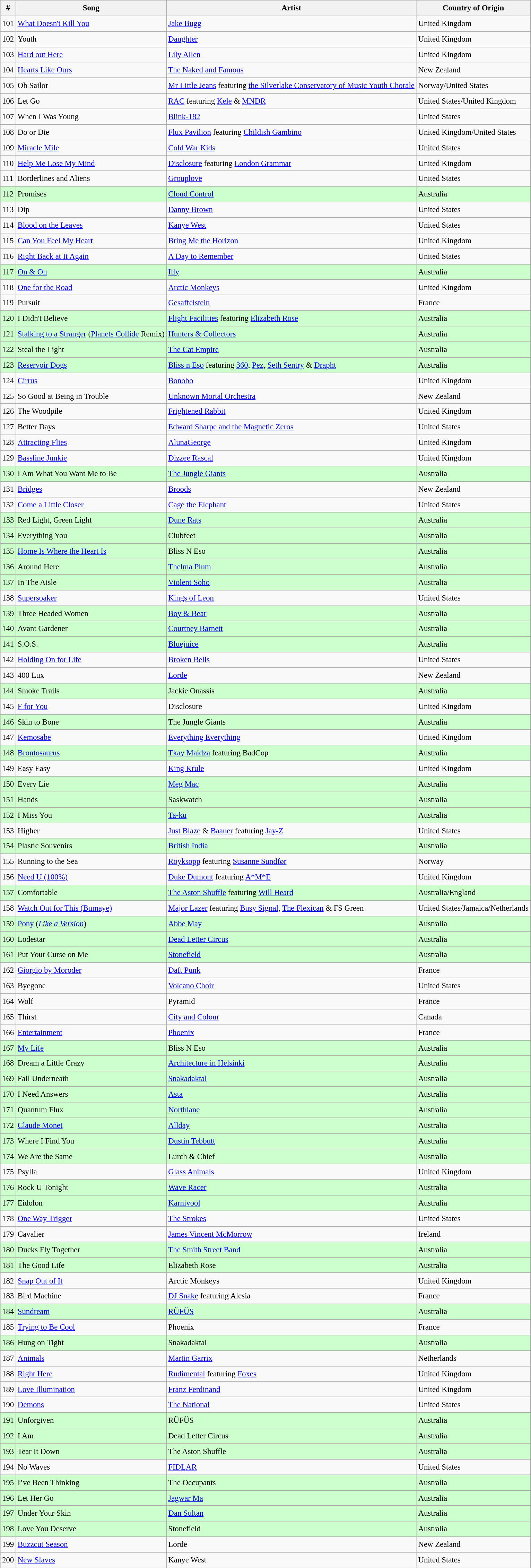<table class="wikitable sortable mw-collapsible mw-collapsed" style="font-size:0.95em;line-height:1.5em;">
<tr>
<th>#</th>
<th>Song</th>
<th>Artist</th>
<th>Country of Origin</th>
</tr>
<tr>
<td>101</td>
<td><a href='#'>What Doesn't Kill You</a></td>
<td><a href='#'>Jake Bugg</a></td>
<td>United Kingdom</td>
</tr>
<tr>
<td>102</td>
<td>Youth</td>
<td><a href='#'>Daughter</a></td>
<td>United Kingdom</td>
</tr>
<tr>
<td>103</td>
<td><a href='#'>Hard out Here</a></td>
<td><a href='#'>Lily Allen</a></td>
<td>United Kingdom</td>
</tr>
<tr>
<td>104</td>
<td><a href='#'>Hearts Like Ours</a></td>
<td><a href='#'>The Naked and Famous</a></td>
<td>New Zealand</td>
</tr>
<tr>
<td>105</td>
<td>Oh Sailor</td>
<td><a href='#'>Mr Little Jeans</a> featuring <a href='#'>the Silverlake Conservatory of Music Youth Chorale</a></td>
<td>Norway/United States</td>
</tr>
<tr>
<td>106</td>
<td>Let Go</td>
<td><a href='#'>RAC</a> featuring <a href='#'>Kele</a> & <a href='#'>MNDR</a></td>
<td>United States/United Kingdom</td>
</tr>
<tr>
<td>107</td>
<td>When I Was Young</td>
<td><a href='#'>Blink-182</a></td>
<td>United States</td>
</tr>
<tr>
<td>108</td>
<td>Do or Die</td>
<td><a href='#'>Flux Pavilion</a> featuring <a href='#'>Childish Gambino</a></td>
<td>United Kingdom/United States</td>
</tr>
<tr>
<td>109</td>
<td><a href='#'>Miracle Mile</a></td>
<td><a href='#'>Cold War Kids</a></td>
<td>United States</td>
</tr>
<tr>
<td>110</td>
<td><a href='#'>Help Me Lose My Mind</a></td>
<td><a href='#'>Disclosure</a> featuring <a href='#'>London Grammar</a></td>
<td>United Kingdom</td>
</tr>
<tr>
<td>111</td>
<td>Borderlines and Aliens</td>
<td><a href='#'>Grouplove</a></td>
<td>United States</td>
</tr>
<tr style="background-color: #ccffcc">
<td>112</td>
<td>Promises</td>
<td><a href='#'>Cloud Control</a></td>
<td>Australia</td>
</tr>
<tr>
<td>113</td>
<td>Dip</td>
<td><a href='#'>Danny Brown</a></td>
<td>United States</td>
</tr>
<tr>
<td>114</td>
<td><a href='#'>Blood on the Leaves</a></td>
<td><a href='#'>Kanye West</a></td>
<td>United States</td>
</tr>
<tr>
<td>115</td>
<td><a href='#'>Can You Feel My Heart</a></td>
<td><a href='#'>Bring Me the Horizon</a></td>
<td>United Kingdom</td>
</tr>
<tr>
<td>116</td>
<td><a href='#'>Right Back at It Again</a></td>
<td><a href='#'>A Day to Remember</a></td>
<td>United States</td>
</tr>
<tr style="background-color: #ccffcc">
<td>117</td>
<td><a href='#'>On & On</a></td>
<td><a href='#'>Illy</a></td>
<td>Australia</td>
</tr>
<tr>
<td>118</td>
<td><a href='#'>One for the Road</a></td>
<td><a href='#'>Arctic Monkeys</a></td>
<td>United Kingdom</td>
</tr>
<tr>
<td>119</td>
<td>Pursuit</td>
<td><a href='#'>Gesaffelstein</a></td>
<td>France</td>
</tr>
<tr style="background-color: #ccffcc">
<td>120</td>
<td>I Didn't Believe</td>
<td><a href='#'>Flight Facilities</a> featuring <a href='#'>Elizabeth Rose</a></td>
<td>Australia</td>
</tr>
<tr style="background-color: #ccffcc">
<td>121</td>
<td><a href='#'>Stalking to a Stranger</a> (<a href='#'>Planets Collide</a> Remix)</td>
<td><a href='#'>Hunters & Collectors</a></td>
<td>Australia</td>
</tr>
<tr style="background-color: #ccffcc">
<td>122</td>
<td>Steal the Light</td>
<td><a href='#'>The Cat Empire</a></td>
<td>Australia</td>
</tr>
<tr style="background-color: #ccffcc">
<td>123</td>
<td><a href='#'>Reservoir Dogs</a></td>
<td><a href='#'>Bliss n Eso</a> featuring <a href='#'>360</a>, <a href='#'>Pez</a>, <a href='#'>Seth Sentry</a> & <a href='#'>Drapht</a></td>
<td>Australia</td>
</tr>
<tr>
<td>124</td>
<td><a href='#'>Cirrus</a></td>
<td><a href='#'>Bonobo</a></td>
<td>United Kingdom</td>
</tr>
<tr>
<td>125</td>
<td>So Good at Being in Trouble</td>
<td><a href='#'>Unknown Mortal Orchestra</a></td>
<td>New Zealand</td>
</tr>
<tr>
<td>126</td>
<td>The Woodpile</td>
<td><a href='#'>Frightened Rabbit</a></td>
<td>United Kingdom</td>
</tr>
<tr>
<td>127</td>
<td>Better Days</td>
<td><a href='#'>Edward Sharpe and the Magnetic Zeros</a></td>
<td>United States</td>
</tr>
<tr>
<td>128</td>
<td><a href='#'>Attracting Flies</a></td>
<td><a href='#'>AlunaGeorge</a></td>
<td>United Kingdom</td>
</tr>
<tr>
<td>129</td>
<td><a href='#'>Bassline Junkie</a></td>
<td><a href='#'>Dizzee Rascal</a></td>
<td>United Kingdom</td>
</tr>
<tr style="background-color: #ccffcc">
<td>130</td>
<td>I Am What You Want Me to Be</td>
<td><a href='#'>The Jungle Giants</a></td>
<td>Australia</td>
</tr>
<tr>
<td>131</td>
<td><a href='#'>Bridges</a></td>
<td><a href='#'>Broods</a></td>
<td>New Zealand</td>
</tr>
<tr>
<td>132</td>
<td><a href='#'>Come a Little Closer</a></td>
<td><a href='#'>Cage the Elephant</a></td>
<td>United States</td>
</tr>
<tr style="background-color: #ccffcc">
<td>133</td>
<td>Red Light, Green Light</td>
<td><a href='#'>Dune Rats</a></td>
<td>Australia</td>
</tr>
<tr style="background-color: #ccffcc">
<td>134</td>
<td>Everything You</td>
<td>Clubfeet</td>
<td>Australia</td>
</tr>
<tr style="background-color: #ccffcc">
<td>135</td>
<td><a href='#'>Home Is Where the Heart Is</a></td>
<td>Bliss N Eso</td>
<td>Australia</td>
</tr>
<tr style="background-color: #ccffcc">
<td>136</td>
<td>Around Here</td>
<td><a href='#'>Thelma Plum</a></td>
<td>Australia</td>
</tr>
<tr style="background-color: #ccffcc">
<td>137</td>
<td>In The Aisle</td>
<td><a href='#'>Violent Soho</a></td>
<td>Australia</td>
</tr>
<tr>
<td>138</td>
<td><a href='#'>Supersoaker</a></td>
<td><a href='#'>Kings of Leon</a></td>
<td>United States</td>
</tr>
<tr style="background-color: #ccffcc">
<td>139</td>
<td>Three Headed Women</td>
<td><a href='#'>Boy & Bear</a></td>
<td>Australia</td>
</tr>
<tr style="background-color: #ccffcc">
<td>140</td>
<td>Avant Gardener</td>
<td><a href='#'>Courtney Barnett</a></td>
<td>Australia</td>
</tr>
<tr style="background-color: #ccffcc">
<td>141</td>
<td>S.O.S.</td>
<td><a href='#'>Bluejuice</a></td>
<td>Australia</td>
</tr>
<tr>
<td>142</td>
<td><a href='#'>Holding On for Life</a></td>
<td><a href='#'>Broken Bells</a></td>
<td>United States</td>
</tr>
<tr>
<td>143</td>
<td>400 Lux</td>
<td><a href='#'>Lorde</a></td>
<td>New Zealand</td>
</tr>
<tr style="background-color: #ccffcc">
<td>144</td>
<td>Smoke Trails</td>
<td>Jackie Onassis</td>
<td>Australia</td>
</tr>
<tr>
<td>145</td>
<td><a href='#'>F for You</a></td>
<td>Disclosure</td>
<td>United Kingdom</td>
</tr>
<tr style="background-color: #ccffcc">
<td>146</td>
<td>Skin to Bone</td>
<td>The Jungle Giants</td>
<td>Australia</td>
</tr>
<tr>
<td>147</td>
<td><a href='#'>Kemosabe</a></td>
<td><a href='#'>Everything Everything</a></td>
<td>United Kingdom</td>
</tr>
<tr style="background-color: #ccffcc">
<td>148</td>
<td><a href='#'>Brontosaurus</a></td>
<td><a href='#'>Tkay Maidza</a> featuring BadCop</td>
<td>Australia</td>
</tr>
<tr>
<td>149</td>
<td>Easy Easy</td>
<td><a href='#'>King Krule</a></td>
<td>United Kingdom</td>
</tr>
<tr style="background-color: #ccffcc">
<td>150</td>
<td>Every Lie</td>
<td><a href='#'>Meg Mac</a></td>
<td>Australia</td>
</tr>
<tr style="background-color: #ccffcc">
<td>151</td>
<td>Hands</td>
<td>Saskwatch</td>
<td>Australia</td>
</tr>
<tr style="background-color: #ccffcc">
<td>152</td>
<td>I Miss You</td>
<td><a href='#'>Ta-ku</a></td>
<td>Australia</td>
</tr>
<tr>
<td>153</td>
<td>Higher</td>
<td><a href='#'>Just Blaze</a> & <a href='#'>Baauer</a> featuring <a href='#'>Jay-Z</a></td>
<td>United States</td>
</tr>
<tr style="background-color: #ccffcc">
<td>154</td>
<td>Plastic Souvenirs</td>
<td><a href='#'>British India</a></td>
<td>Australia</td>
</tr>
<tr>
<td>155</td>
<td>Running to the Sea</td>
<td><a href='#'>Röyksopp</a> featuring <a href='#'>Susanne Sundfør</a></td>
<td>Norway</td>
</tr>
<tr>
<td>156</td>
<td><a href='#'>Need U (100%)</a></td>
<td><a href='#'>Duke Dumont</a> featuring <a href='#'>A*M*E</a></td>
<td>United Kingdom</td>
</tr>
<tr style="background-color: #ccffcc">
<td>157</td>
<td>Comfortable</td>
<td><a href='#'>The Aston Shuffle</a> featuring <a href='#'>Will Heard</a></td>
<td>Australia/England</td>
</tr>
<tr>
<td>158</td>
<td><a href='#'>Watch Out for This (Bumaye)</a></td>
<td><a href='#'>Major Lazer</a> featuring <a href='#'>Busy Signal</a>, <a href='#'>The Flexican</a> & FS Green</td>
<td>United States/Jamaica/Netherlands</td>
</tr>
<tr style="background-color: #ccffcc">
<td>159</td>
<td><a href='#'>Pony</a> (<em><a href='#'>Like a Version</a></em>)</td>
<td><a href='#'>Abbe May</a></td>
<td>Australia</td>
</tr>
<tr style="background-color: #ccffcc">
<td>160</td>
<td>Lodestar</td>
<td><a href='#'>Dead Letter Circus</a></td>
<td>Australia</td>
</tr>
<tr style="background-color: #ccffcc">
<td>161</td>
<td>Put Your Curse on Me</td>
<td><a href='#'>Stonefield</a></td>
<td>Australia</td>
</tr>
<tr>
<td>162</td>
<td><a href='#'>Giorgio by Moroder</a></td>
<td><a href='#'>Daft Punk</a></td>
<td>France</td>
</tr>
<tr>
<td>163</td>
<td>Byegone</td>
<td><a href='#'>Volcano Choir</a></td>
<td>United States</td>
</tr>
<tr>
<td>164</td>
<td>Wolf</td>
<td>Pyramid</td>
<td>France</td>
</tr>
<tr>
<td>165</td>
<td>Thirst</td>
<td><a href='#'>City and Colour</a></td>
<td>Canada</td>
</tr>
<tr>
<td>166</td>
<td><a href='#'>Entertainment</a></td>
<td><a href='#'>Phoenix</a></td>
<td>France</td>
</tr>
<tr style="background-color: #ccffcc">
<td>167</td>
<td><a href='#'>My Life</a></td>
<td>Bliss N Eso</td>
<td>Australia</td>
</tr>
<tr style="background-color: #ccffcc">
<td>168</td>
<td>Dream a Little Crazy</td>
<td><a href='#'>Architecture in Helsinki</a></td>
<td>Australia</td>
</tr>
<tr style="background-color: #ccffcc">
<td>169</td>
<td>Fall Underneath</td>
<td><a href='#'>Snakadaktal</a></td>
<td>Australia</td>
</tr>
<tr style="background-color: #ccffcc">
<td>170</td>
<td>I Need Answers</td>
<td><a href='#'>Asta</a></td>
<td>Australia</td>
</tr>
<tr style="background-color: #ccffcc">
<td>171</td>
<td>Quantum Flux</td>
<td><a href='#'>Northlane</a></td>
<td>Australia</td>
</tr>
<tr style="background-color: #ccffcc">
<td>172</td>
<td><a href='#'>Claude Monet</a></td>
<td><a href='#'>Allday</a></td>
<td>Australia</td>
</tr>
<tr style="background-color: #ccffcc">
<td>173</td>
<td>Where I Find You</td>
<td><a href='#'>Dustin Tebbutt</a></td>
<td>Australia</td>
</tr>
<tr style="background-color: #ccffcc">
<td>174</td>
<td>We Are the Same</td>
<td>Lurch & Chief</td>
<td>Australia</td>
</tr>
<tr>
<td>175</td>
<td>Psylla</td>
<td><a href='#'>Glass Animals</a></td>
<td>United Kingdom</td>
</tr>
<tr style="background-color: #ccffcc">
<td>176</td>
<td>Rock U Tonight</td>
<td><a href='#'>Wave Racer</a></td>
<td>Australia</td>
</tr>
<tr style="background-color: #ccffcc">
<td>177</td>
<td>Eidolon</td>
<td><a href='#'>Karnivool</a></td>
<td>Australia</td>
</tr>
<tr>
<td>178</td>
<td><a href='#'>One Way Trigger</a></td>
<td><a href='#'>The Strokes</a></td>
<td>United States</td>
</tr>
<tr>
<td>179</td>
<td>Cavalier</td>
<td><a href='#'>James Vincent McMorrow</a></td>
<td>Ireland</td>
</tr>
<tr style="background-color: #ccffcc">
<td>180</td>
<td>Ducks Fly Together</td>
<td><a href='#'>The Smith Street Band</a></td>
<td>Australia</td>
</tr>
<tr style="background-color: #ccffcc">
<td>181</td>
<td>The Good Life</td>
<td>Elizabeth Rose</td>
<td>Australia</td>
</tr>
<tr>
<td>182</td>
<td><a href='#'>Snap Out of It</a></td>
<td>Arctic Monkeys</td>
<td>United Kingdom</td>
</tr>
<tr>
<td>183</td>
<td>Bird Machine</td>
<td><a href='#'>DJ Snake</a> featuring Alesia</td>
<td>France</td>
</tr>
<tr style="background-color: #ccffcc">
<td>184</td>
<td><a href='#'>Sundream</a></td>
<td><a href='#'>RÜFÜS</a></td>
<td>Australia</td>
</tr>
<tr>
<td>185</td>
<td><a href='#'>Trying to Be Cool</a></td>
<td>Phoenix</td>
<td>France</td>
</tr>
<tr style="background-color: #ccffcc">
<td>186</td>
<td>Hung on Tight</td>
<td>Snakadaktal</td>
<td>Australia</td>
</tr>
<tr>
<td>187</td>
<td><a href='#'>Animals</a></td>
<td><a href='#'>Martin Garrix</a></td>
<td>Netherlands</td>
</tr>
<tr>
<td>188</td>
<td><a href='#'>Right Here</a></td>
<td><a href='#'>Rudimental</a> featuring <a href='#'>Foxes</a></td>
<td>United Kingdom</td>
</tr>
<tr>
<td>189</td>
<td><a href='#'>Love Illumination</a></td>
<td><a href='#'>Franz Ferdinand</a></td>
<td>United Kingdom</td>
</tr>
<tr>
<td>190</td>
<td><a href='#'>Demons</a></td>
<td><a href='#'>The National</a></td>
<td>United States</td>
</tr>
<tr style="background-color: #ccffcc">
<td>191</td>
<td>Unforgiven</td>
<td>RÜFÜS</td>
<td>Australia</td>
</tr>
<tr style="background-color: #ccffcc">
<td>192</td>
<td>I Am</td>
<td>Dead Letter Circus</td>
<td>Australia</td>
</tr>
<tr style="background-color: #ccffcc">
<td>193</td>
<td>Tear It Down</td>
<td>The Aston Shuffle</td>
<td>Australia</td>
</tr>
<tr>
<td>194</td>
<td>No Waves</td>
<td><a href='#'>FIDLAR</a></td>
<td>United States</td>
</tr>
<tr style="background-color: #ccffcc">
<td>195</td>
<td>I’ve Been Thinking</td>
<td>The Occupants</td>
<td>Australia</td>
</tr>
<tr style="background-color: #ccffcc">
<td>196</td>
<td>Let Her Go</td>
<td><a href='#'>Jagwar Ma</a></td>
<td>Australia</td>
</tr>
<tr style="background-color: #ccffcc">
<td>197</td>
<td>Under Your Skin</td>
<td><a href='#'>Dan Sultan</a></td>
<td>Australia</td>
</tr>
<tr style="background-color: #ccffcc">
<td>198</td>
<td>Love You Deserve</td>
<td>Stonefield</td>
<td>Australia</td>
</tr>
<tr>
<td>199</td>
<td><a href='#'>Buzzcut Season</a></td>
<td>Lorde</td>
<td>New Zealand</td>
</tr>
<tr>
<td>200</td>
<td><a href='#'>New Slaves</a></td>
<td>Kanye West</td>
<td>United States</td>
</tr>
</table>
